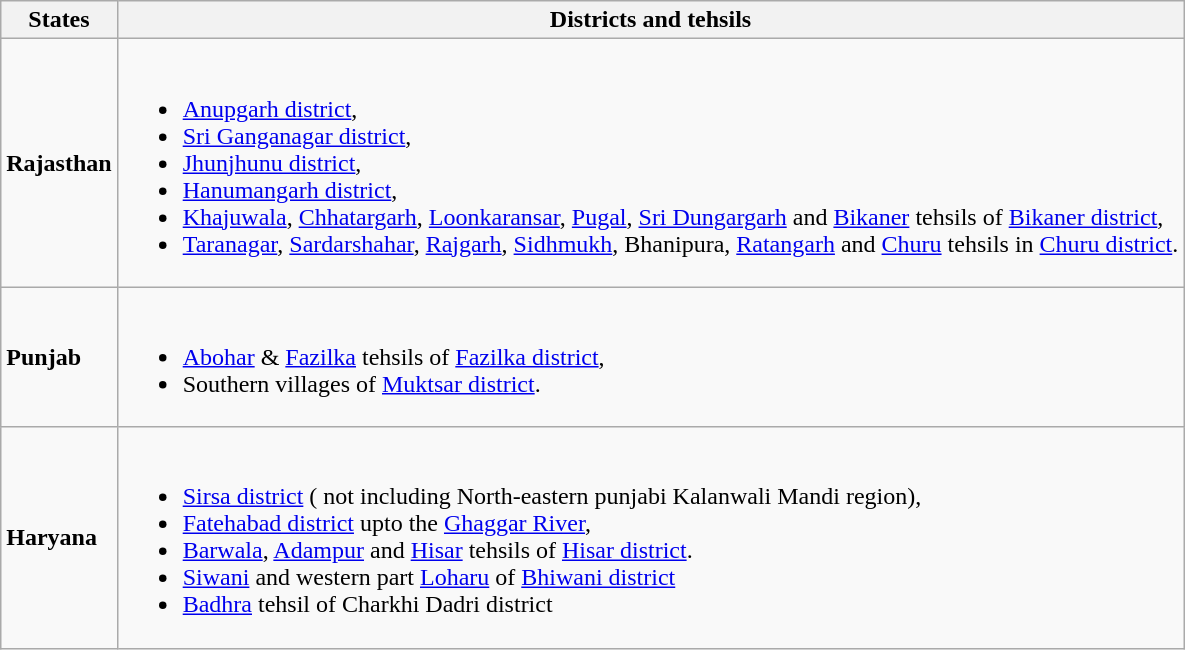<table class="wikitable">
<tr>
<th>States</th>
<th>Districts and tehsils</th>
</tr>
<tr>
<td><strong>Rajasthan</strong></td>
<td><br><ul><li><a href='#'>Anupgarh district</a>,</li><li><a href='#'>Sri Ganganagar district</a>,</li><li><a href='#'>Jhunjhunu district</a>,</li><li><a href='#'>Hanumangarh district</a>,</li><li><a href='#'>Khajuwala</a>, <a href='#'>Chhatargarh</a>, <a href='#'>Loonkaransar</a>, <a href='#'>Pugal</a>, <a href='#'>Sri Dungargarh</a> and <a href='#'>Bikaner</a> tehsils of <a href='#'>Bikaner district</a>,</li><li><a href='#'>Taranagar</a>, <a href='#'>Sardarshahar</a>, <a href='#'>Rajgarh</a>, <a href='#'>Sidhmukh</a>, Bhanipura, <a href='#'>Ratangarh</a> and <a href='#'>Churu</a> tehsils in <a href='#'>Churu district</a>.</li></ul></td>
</tr>
<tr>
<td><strong>Punjab</strong></td>
<td><br><ul><li><a href='#'>Abohar</a> & <a href='#'>Fazilka</a> tehsils of <a href='#'>Fazilka district</a>,</li><li>Southern villages of <a href='#'>Muktsar district</a>.</li></ul></td>
</tr>
<tr>
<td><strong>Haryana</strong></td>
<td><br><ul><li><a href='#'>Sirsa district</a> ( not including North-eastern punjabi Kalanwali Mandi region),</li><li><a href='#'>Fatehabad district</a> upto the <a href='#'>Ghaggar River</a>,</li><li><a href='#'>Barwala</a>, <a href='#'>Adampur</a> and  <a href='#'>Hisar</a> tehsils of <a href='#'>Hisar district</a>.</li><li><a href='#'>Siwani</a> and western part <a href='#'>Loharu</a> of <a href='#'>Bhiwani district</a></li><li><a href='#'>Badhra</a> tehsil of Charkhi Dadri district </li></ul></td>
</tr>
</table>
